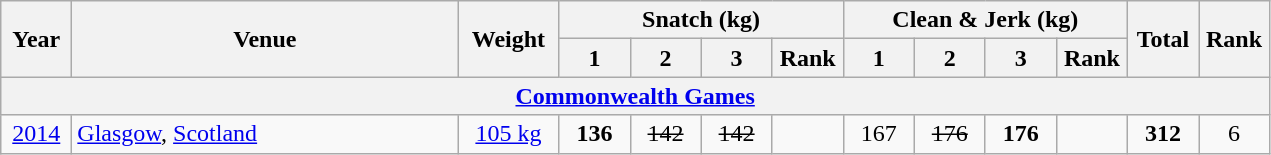<table class = "wikitable" style="text-align:center;">
<tr>
<th rowspan=2 width=40>Year</th>
<th rowspan=2 width=250>Venue</th>
<th rowspan=2 width=60>Weight</th>
<th colspan=4>Snatch (kg)</th>
<th colspan=4>Clean & Jerk (kg)</th>
<th rowspan=2 width=40>Total</th>
<th rowspan=2 width=40>Rank</th>
</tr>
<tr>
<th width=40>1</th>
<th width=40>2</th>
<th width=40>3</th>
<th width=40>Rank</th>
<th width=40>1</th>
<th width=40>2</th>
<th width=40>3</th>
<th width=40>Rank</th>
</tr>
<tr>
<th colspan=13><a href='#'>Commonwealth Games</a></th>
</tr>
<tr>
<td><a href='#'>2014</a></td>
<td align=left> <a href='#'>Glasgow</a>, <a href='#'>Scotland</a></td>
<td><a href='#'>105 kg</a></td>
<td><strong>136</strong></td>
<td><s>142</s></td>
<td><s>142</s></td>
<td></td>
<td>167</td>
<td><s>176</s></td>
<td><strong>176</strong></td>
<td></td>
<td><strong>312</strong></td>
<td>6</td>
</tr>
</table>
